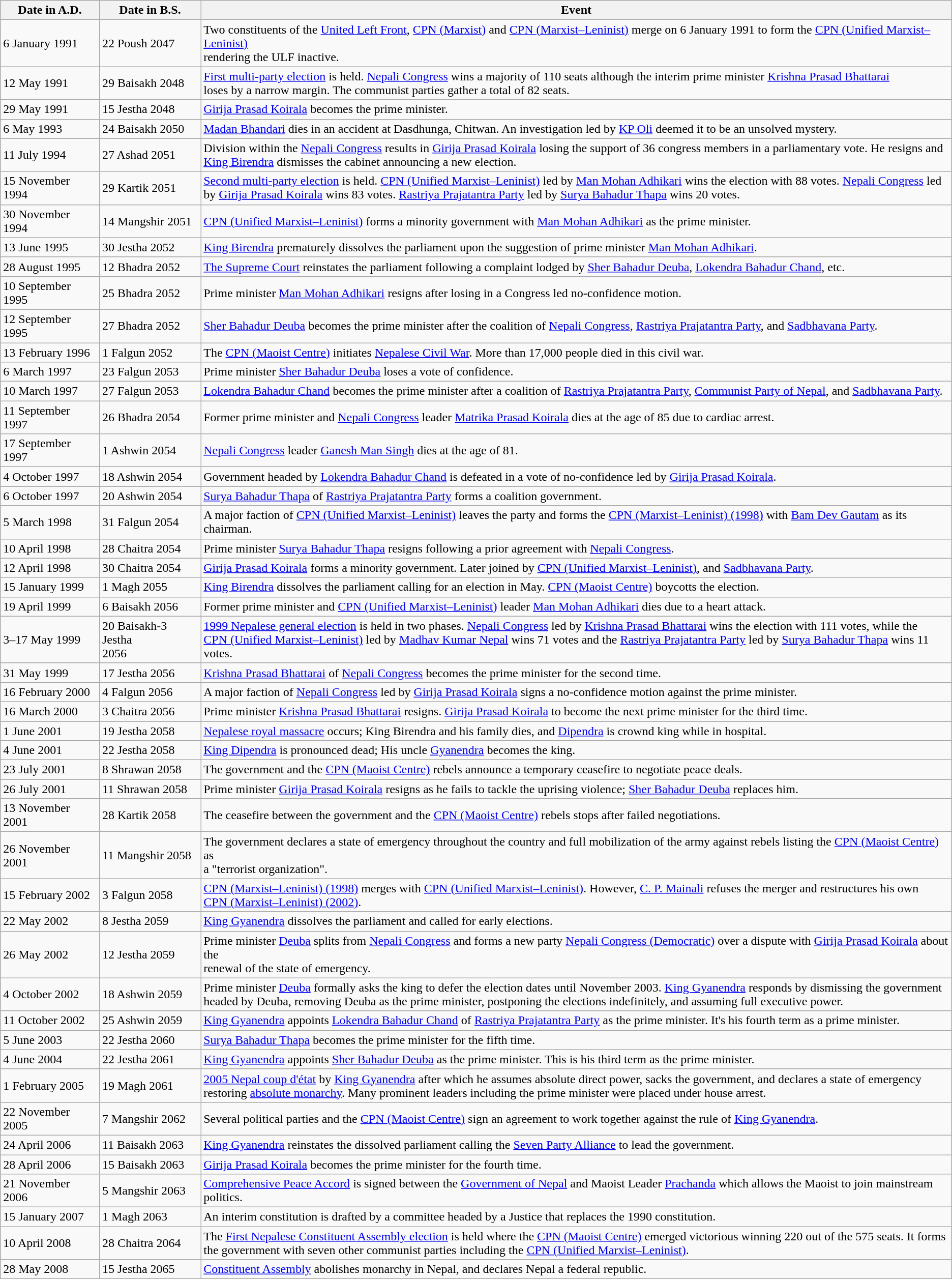<table class="wikitable">
<tr>
<th>Date in A.D.</th>
<th>Date in B.S.</th>
<th>Event</th>
</tr>
<tr>
<td>6 January 1991</td>
<td>22 Poush 2047</td>
<td>Two constituents of the <a href='#'>United Left Front</a>, <a href='#'>CPN (Marxist)</a> and <a href='#'>CPN (Marxist–Leninist)</a> merge on 6 January 1991 to form the <a href='#'>CPN (Unified Marxist–Leninist)</a><br>rendering the ULF inactive.</td>
</tr>
<tr>
<td>12 May 1991</td>
<td>29 Baisakh 2048</td>
<td><a href='#'>First multi-party election</a> is held. <a href='#'>Nepali Congress</a> wins a majority of 110 seats although the interim prime minister <a href='#'>Krishna Prasad Bhattarai</a><br>loses by a narrow margin. The communist parties gather a total of 82 seats.</td>
</tr>
<tr>
<td>29 May 1991</td>
<td>15 Jestha 2048</td>
<td><a href='#'>Girija Prasad Koirala</a> becomes the prime minister.</td>
</tr>
<tr>
<td>6 May 1993</td>
<td>24 Baisakh 2050</td>
<td><a href='#'>Madan Bhandari</a> dies in an accident at Dasdhunga, Chitwan. An investigation led by <a href='#'>KP Oli</a> deemed it to be an unsolved mystery.</td>
</tr>
<tr>
<td>11 July 1994</td>
<td>27 Ashad 2051</td>
<td>Division within the <a href='#'>Nepali Congress</a> results in <a href='#'>Girija Prasad Koirala</a> losing the support of 36 congress members in a parliamentary vote. He resigns and<br><a href='#'>King Birendra</a> dismisses the cabinet announcing a new election.</td>
</tr>
<tr>
<td>15 November 1994</td>
<td>29 Kartik 2051</td>
<td><a href='#'>Second multi-party election</a> is held. <a href='#'>CPN (Unified Marxist–Leninist)</a> led by <a href='#'>Man Mohan Adhikari</a> wins the election with 88 votes. <a href='#'>Nepali Congress</a> led<br>by <a href='#'>Girija Prasad Koirala</a> wins 83 votes. <a href='#'>Rastriya Prajatantra Party</a> led by <a href='#'>Surya Bahadur Thapa</a> wins 20 votes.</td>
</tr>
<tr>
<td>30 November 1994</td>
<td>14 Mangshir 2051</td>
<td><a href='#'>CPN (Unified Marxist–Leninist)</a> forms a minority government with <a href='#'>Man Mohan Adhikari</a> as the prime minister.</td>
</tr>
<tr>
<td>13 June 1995</td>
<td>30 Jestha 2052</td>
<td><a href='#'>King Birendra</a> prematurely dissolves the parliament upon the suggestion of prime minister <a href='#'>Man Mohan Adhikari</a>.</td>
</tr>
<tr>
<td>28 August 1995</td>
<td>12 Bhadra 2052</td>
<td><a href='#'>The Supreme Court</a> reinstates the parliament following a complaint lodged by <a href='#'>Sher Bahadur Deuba</a>, <a href='#'>Lokendra Bahadur Chand</a>, etc.</td>
</tr>
<tr>
<td>10 September 1995</td>
<td>25 Bhadra 2052</td>
<td>Prime minister <a href='#'>Man Mohan Adhikari</a> resigns after losing in a Congress led no-confidence motion.</td>
</tr>
<tr>
<td>12 September 1995</td>
<td>27 Bhadra 2052</td>
<td><a href='#'>Sher Bahadur Deuba</a> becomes the prime minister after the coalition of <a href='#'>Nepali Congress</a>, <a href='#'>Rastriya Prajatantra Party</a>, and <a href='#'>Sadbhavana Party</a>.</td>
</tr>
<tr>
<td>13 February 1996</td>
<td>1 Falgun 2052</td>
<td>The <a href='#'>CPN (Maoist Centre)</a> initiates <a href='#'>Nepalese Civil War</a>. More than 17,000 people died in this civil war.</td>
</tr>
<tr>
<td>6 March 1997</td>
<td>23 Falgun 2053</td>
<td>Prime minister <a href='#'>Sher Bahadur Deuba</a> loses a vote of confidence.</td>
</tr>
<tr>
<td>10 March 1997</td>
<td>27 Falgun 2053</td>
<td><a href='#'>Lokendra Bahadur Chand</a> becomes the prime minister after a coalition of <a href='#'>Rastriya Prajatantra Party</a>, <a href='#'>Communist Party of Nepal</a>, and <a href='#'>Sadbhavana Party</a>.</td>
</tr>
<tr>
<td>11 September 1997</td>
<td>26 Bhadra 2054</td>
<td>Former prime minister and <a href='#'>Nepali Congress</a> leader <a href='#'>Matrika Prasad Koirala</a> dies at the age of 85 due to cardiac arrest.</td>
</tr>
<tr>
<td>17 September 1997</td>
<td>1 Ashwin 2054</td>
<td><a href='#'>Nepali Congress</a> leader <a href='#'>Ganesh Man Singh</a> dies at the age of 81.</td>
</tr>
<tr>
<td>4 October 1997</td>
<td>18 Ashwin 2054</td>
<td>Government headed by <a href='#'>Lokendra Bahadur Chand</a> is defeated in a vote of no-confidence led by <a href='#'>Girija Prasad Koirala</a>.</td>
</tr>
<tr>
<td>6 October 1997</td>
<td>20 Ashwin 2054</td>
<td><a href='#'>Surya Bahadur Thapa</a> of <a href='#'>Rastriya Prajatantra Party</a> forms a coalition government.</td>
</tr>
<tr>
<td>5 March 1998</td>
<td>31 Falgun 2054</td>
<td>A major faction of <a href='#'>CPN (Unified Marxist–Leninist)</a> leaves the party and forms the <a href='#'>CPN (Marxist–Leninist) (1998)</a> with <a href='#'>Bam Dev Gautam</a> as its chairman.</td>
</tr>
<tr>
<td>10 April 1998</td>
<td>28 Chaitra 2054</td>
<td>Prime minister <a href='#'>Surya Bahadur Thapa</a> resigns following a prior agreement with <a href='#'>Nepali Congress</a>.</td>
</tr>
<tr>
<td>12 April 1998</td>
<td>30 Chaitra 2054</td>
<td><a href='#'>Girija Prasad Koirala</a> forms a minority government. Later joined by <a href='#'>CPN (Unified Marxist–Leninist)</a>, and <a href='#'>Sadbhavana Party</a>.</td>
</tr>
<tr>
<td>15 January 1999</td>
<td>1 Magh 2055</td>
<td><a href='#'>King Birendra</a> dissolves the parliament calling for an election in May. <a href='#'>CPN (Maoist Centre)</a> boycotts the election.</td>
</tr>
<tr>
<td>19 April 1999</td>
<td>6 Baisakh 2056</td>
<td>Former prime minister and <a href='#'>CPN (Unified Marxist–Leninist)</a> leader <a href='#'>Man Mohan Adhikari</a> dies due to a heart attack.</td>
</tr>
<tr>
<td>3–17 May 1999</td>
<td>20 Baisakh-3 Jestha<br>2056</td>
<td><a href='#'>1999 Nepalese general election</a> is held in two phases. <a href='#'>Nepali Congress</a> led by <a href='#'>Krishna Prasad Bhattarai</a> wins the election with 111 votes, while the<br><a href='#'>CPN  (Unified Marxist–Leninist)</a> led by <a href='#'>Madhav Kumar Nepal</a> wins 71 votes and the <a href='#'>Rastriya Prajatantra Party</a> led by <a href='#'>Surya Bahadur Thapa</a> wins 11 votes.</td>
</tr>
<tr>
<td>31 May 1999</td>
<td>17 Jestha 2056</td>
<td><a href='#'>Krishna Prasad Bhattarai</a> of <a href='#'>Nepali Congress</a> becomes the prime minister for the second time.</td>
</tr>
<tr>
<td>16 February 2000</td>
<td>4 Falgun 2056</td>
<td>A major faction of <a href='#'>Nepali Congress</a> led by <a href='#'>Girija Prasad Koirala</a> signs a no-confidence motion against the prime minister.</td>
</tr>
<tr>
<td>16 March 2000</td>
<td>3 Chaitra 2056</td>
<td>Prime minister <a href='#'>Krishna Prasad Bhattarai</a> resigns. <a href='#'>Girija Prasad Koirala</a> to become the next prime minister for the third time.</td>
</tr>
<tr>
<td>1 June 2001</td>
<td>19 Jestha 2058</td>
<td><a href='#'>Nepalese royal massacre</a> occurs; King Birendra and his family dies, and <a href='#'>Dipendra</a> is crownd king while in hospital.</td>
</tr>
<tr>
<td>4 June 2001</td>
<td>22 Jestha 2058</td>
<td><a href='#'>King Dipendra</a> is pronounced dead; His uncle <a href='#'>Gyanendra</a> becomes the king.</td>
</tr>
<tr>
<td>23 July 2001</td>
<td>8 Shrawan 2058</td>
<td>The government and the <a href='#'>CPN (Maoist Centre)</a> rebels announce a temporary ceasefire to negotiate peace deals.</td>
</tr>
<tr>
<td>26 July 2001</td>
<td>11 Shrawan 2058</td>
<td>Prime minister <a href='#'>Girija Prasad Koirala</a> resigns as he fails to tackle the uprising violence; <a href='#'>Sher Bahadur Deuba</a> replaces him.</td>
</tr>
<tr>
<td>13 November 2001</td>
<td>28 Kartik 2058</td>
<td>The ceasefire between the government and the <a href='#'>CPN (Maoist Centre)</a> rebels stops after failed negotiations.</td>
</tr>
<tr>
<td>26 November 2001</td>
<td>11 Mangshir 2058</td>
<td>The government declares a state of emergency throughout the country and full mobilization of the army against rebels listing the <a href='#'>CPN (Maoist Centre)</a> as<br>a "terrorist organization".</td>
</tr>
<tr>
<td>15 February 2002</td>
<td>3 Falgun 2058</td>
<td><a href='#'>CPN (Marxist–Leninist) (1998)</a> merges with <a href='#'>CPN (Unified Marxist–Leninist)</a>. However, <a href='#'>C. P. Mainali</a> refuses the merger and restructures his own<br><a href='#'>CPN (Marxist–Leninist) (2002)</a>.</td>
</tr>
<tr>
<td>22 May 2002</td>
<td>8 Jestha 2059</td>
<td><a href='#'>King Gyanendra</a> dissolves the parliament and called for early elections.</td>
</tr>
<tr>
<td>26 May 2002</td>
<td>12 Jestha 2059</td>
<td>Prime minister <a href='#'>Deuba</a> splits from <a href='#'>Nepali Congress</a> and forms a new party <a href='#'>Nepali Congress (Democratic)</a> over a dispute with <a href='#'>Girija Prasad Koirala</a> about the<br>renewal of the state of emergency.</td>
</tr>
<tr>
<td>4 October 2002</td>
<td>18 Ashwin 2059</td>
<td>Prime minister <a href='#'>Deuba</a> formally asks the king to defer the election dates until November 2003. <a href='#'>King Gyanendra</a> responds by dismissing the government<br>headed by Deuba, removing Deuba as the prime minister, postponing the elections indefinitely, and assuming full executive power.</td>
</tr>
<tr>
<td>11 October 2002</td>
<td>25 Ashwin 2059</td>
<td><a href='#'>King Gyanendra</a> appoints <a href='#'>Lokendra Bahadur Chand</a> of <a href='#'>Rastriya Prajatantra Party</a> as the prime minister. It's his fourth term as a prime minister.</td>
</tr>
<tr>
<td>5 June 2003</td>
<td>22 Jestha 2060</td>
<td><a href='#'>Surya Bahadur Thapa</a> becomes the prime minister for the fifth time.</td>
</tr>
<tr>
<td>4 June 2004</td>
<td>22 Jestha 2061</td>
<td><a href='#'>King Gyanendra</a> appoints <a href='#'>Sher Bahadur Deuba</a> as the prime minister. This is his third term as the prime minister.</td>
</tr>
<tr>
<td>1 February 2005</td>
<td>19 Magh 2061</td>
<td><a href='#'>2005 Nepal coup d'état</a> by <a href='#'>King Gyanendra</a> after which he assumes absolute direct power, sacks the government, and declares a state of emergency<br>restoring <a href='#'>absolute monarchy</a>. Many prominent leaders including the prime minister were placed under house arrest.</td>
</tr>
<tr>
<td>22 November 2005</td>
<td>7 Mangshir 2062</td>
<td>Several political parties and the <a href='#'>CPN (Maoist Centre)</a> sign an agreement to work together against the rule of <a href='#'>King Gyanendra</a>.</td>
</tr>
<tr>
<td>24 April 2006</td>
<td>11 Baisakh 2063</td>
<td><a href='#'>King Gyanendra</a> reinstates the dissolved parliament calling the <a href='#'>Seven Party Alliance</a> to lead the government.</td>
</tr>
<tr>
<td>28 April 2006</td>
<td>15 Baisakh 2063</td>
<td><a href='#'>Girija Prasad Koirala</a> becomes the prime minister for the fourth time.</td>
</tr>
<tr>
<td>21 November 2006</td>
<td>5 Mangshir 2063</td>
<td><a href='#'>Comprehensive Peace Accord</a> is signed between the <a href='#'>Government of Nepal</a> and Maoist Leader <a href='#'>Prachanda</a> which allows the Maoist to join mainstream<br>politics.</td>
</tr>
<tr>
<td>15 January 2007</td>
<td>1 Magh 2063</td>
<td>An interim constitution is drafted by a committee headed by a Justice that replaces the 1990 constitution.</td>
</tr>
<tr>
<td>10 April 2008</td>
<td>28 Chaitra 2064</td>
<td>The <a href='#'>First Nepalese Constituent Assembly election</a> is held where the <a href='#'>CPN (Maoist Centre)</a> emerged victorious winning 220 out of the 575 seats. It forms<br>the government with seven other communist parties including the <a href='#'>CPN (Unified Marxist–Leninist)</a>.</td>
</tr>
<tr>
<td>28 May 2008</td>
<td>15 Jestha 2065</td>
<td><a href='#'>Constituent Assembly</a> abolishes monarchy in Nepal, and declares Nepal a federal republic.</td>
</tr>
</table>
